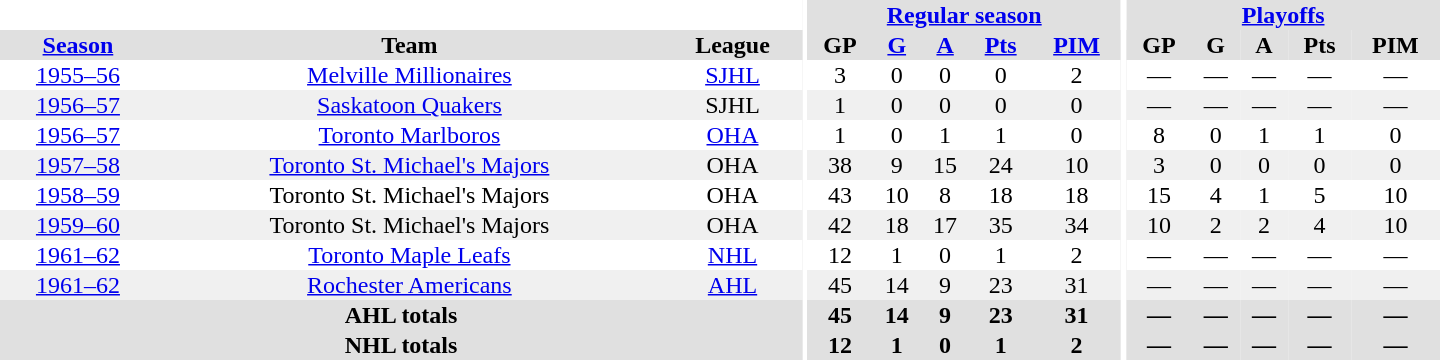<table border="0" cellpadding="1" cellspacing="0" style="text-align:center; width:60em">
<tr bgcolor="#e0e0e0">
<th colspan="3" bgcolor="#ffffff"></th>
<th rowspan="100" bgcolor="#ffffff"></th>
<th colspan="5"><a href='#'>Regular season</a></th>
<th rowspan="100" bgcolor="#ffffff"></th>
<th colspan="5"><a href='#'>Playoffs</a></th>
</tr>
<tr bgcolor="#e0e0e0">
<th><a href='#'>Season</a></th>
<th>Team</th>
<th>League</th>
<th>GP</th>
<th><a href='#'>G</a></th>
<th><a href='#'>A</a></th>
<th><a href='#'>Pts</a></th>
<th><a href='#'>PIM</a></th>
<th>GP</th>
<th>G</th>
<th>A</th>
<th>Pts</th>
<th>PIM</th>
</tr>
<tr>
<td><a href='#'>1955–56</a></td>
<td><a href='#'>Melville Millionaires</a></td>
<td><a href='#'>SJHL</a></td>
<td>3</td>
<td>0</td>
<td>0</td>
<td>0</td>
<td>2</td>
<td>—</td>
<td>—</td>
<td>—</td>
<td>—</td>
<td>—</td>
</tr>
<tr bgcolor="#f0f0f0">
<td><a href='#'>1956–57</a></td>
<td><a href='#'>Saskatoon Quakers</a></td>
<td>SJHL</td>
<td>1</td>
<td>0</td>
<td>0</td>
<td>0</td>
<td>0</td>
<td>—</td>
<td>—</td>
<td>—</td>
<td>—</td>
<td>—</td>
</tr>
<tr>
<td><a href='#'>1956–57</a></td>
<td><a href='#'>Toronto Marlboros</a></td>
<td><a href='#'>OHA</a></td>
<td>1</td>
<td>0</td>
<td>1</td>
<td>1</td>
<td>0</td>
<td>8</td>
<td>0</td>
<td>1</td>
<td>1</td>
<td>0</td>
</tr>
<tr bgcolor="#f0f0f0">
<td><a href='#'>1957–58</a></td>
<td><a href='#'>Toronto St. Michael's Majors</a></td>
<td>OHA</td>
<td>38</td>
<td>9</td>
<td>15</td>
<td>24</td>
<td>10</td>
<td>3</td>
<td>0</td>
<td>0</td>
<td>0</td>
<td>0</td>
</tr>
<tr>
<td><a href='#'>1958–59</a></td>
<td>Toronto St. Michael's Majors</td>
<td>OHA</td>
<td>43</td>
<td>10</td>
<td>8</td>
<td>18</td>
<td>18</td>
<td>15</td>
<td>4</td>
<td>1</td>
<td>5</td>
<td>10</td>
</tr>
<tr bgcolor="#f0f0f0">
<td><a href='#'>1959–60</a></td>
<td>Toronto St. Michael's Majors</td>
<td>OHA</td>
<td>42</td>
<td>18</td>
<td>17</td>
<td>35</td>
<td>34</td>
<td>10</td>
<td>2</td>
<td>2</td>
<td>4</td>
<td>10</td>
</tr>
<tr>
<td><a href='#'>1961–62</a></td>
<td><a href='#'>Toronto Maple Leafs</a></td>
<td><a href='#'>NHL</a></td>
<td>12</td>
<td>1</td>
<td>0</td>
<td>1</td>
<td>2</td>
<td>—</td>
<td>—</td>
<td>—</td>
<td>—</td>
<td>—</td>
</tr>
<tr bgcolor="#f0f0f0">
<td><a href='#'>1961–62</a></td>
<td><a href='#'>Rochester Americans</a></td>
<td><a href='#'>AHL</a></td>
<td>45</td>
<td>14</td>
<td>9</td>
<td>23</td>
<td>31</td>
<td>—</td>
<td>—</td>
<td>—</td>
<td>—</td>
<td>—</td>
</tr>
<tr bgcolor="#e0e0e0">
<th colspan="3">AHL totals</th>
<th>45</th>
<th>14</th>
<th>9</th>
<th>23</th>
<th>31</th>
<th>—</th>
<th>—</th>
<th>—</th>
<th>—</th>
<th>—</th>
</tr>
<tr bgcolor="#e0e0e0">
<th colspan="3">NHL totals</th>
<th>12</th>
<th>1</th>
<th>0</th>
<th>1</th>
<th>2</th>
<th>—</th>
<th>—</th>
<th>—</th>
<th>—</th>
<th>—</th>
</tr>
</table>
